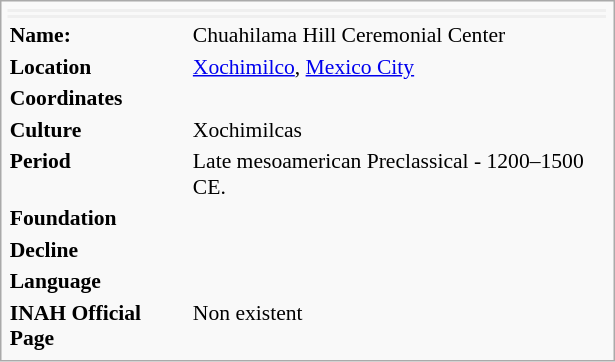<table class="infobox" style="font-size:90%; text-align:left; width:28.5em">
<tr>
<td style="background:#efefef;" align="center" colspan="2"></td>
</tr>
<tr>
<td style="background:#efefef;" align="center" colspan="2"></td>
</tr>
<tr>
<td><strong>Name:</strong></td>
<td><span> Chuahilama Hill Ceremonial Center</span></td>
</tr>
<tr>
<td><strong>Location</strong></td>
<td><a href='#'>Xochimilco</a>, <a href='#'>Mexico City</a> <br></td>
</tr>
<tr>
<td><strong>Coordinates</strong></td>
<td></td>
</tr>
<tr>
<td><strong>Culture</strong></td>
<td>Xochimilcas</td>
</tr>
<tr>
<td><strong>Period</strong></td>
<td>Late mesoamerican Preclassical - 1200–1500 CE.</td>
</tr>
<tr>
<td><strong>Foundation</strong></td>
<td></td>
</tr>
<tr>
<td><strong>Decline</strong></td>
<td></td>
</tr>
<tr>
<td><strong>Language</strong></td>
<td></td>
</tr>
<tr>
<td><strong>INAH Official Page</strong></td>
<td>Non existent</td>
</tr>
</table>
